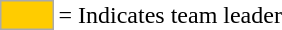<table>
<tr>
<td style="background-color:#FFCC00; border:1px solid #aaaaaa; width:2em;"></td>
<td>= Indicates team leader</td>
</tr>
</table>
